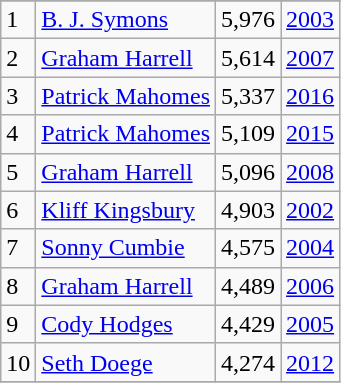<table class="wikitable">
<tr>
</tr>
<tr>
<td>1</td>
<td><a href='#'>B. J. Symons</a></td>
<td><abbr>5,976</abbr></td>
<td><a href='#'>2003</a></td>
</tr>
<tr>
<td>2</td>
<td><a href='#'>Graham Harrell</a></td>
<td><abbr>5,614</abbr></td>
<td><a href='#'>2007</a></td>
</tr>
<tr>
<td>3</td>
<td><a href='#'>Patrick Mahomes</a></td>
<td><abbr>5,337</abbr></td>
<td><a href='#'>2016</a></td>
</tr>
<tr>
<td>4</td>
<td><a href='#'>Patrick Mahomes</a></td>
<td><abbr>5,109</abbr></td>
<td><a href='#'>2015</a></td>
</tr>
<tr>
<td>5</td>
<td><a href='#'>Graham Harrell</a></td>
<td><abbr>5,096</abbr></td>
<td><a href='#'>2008</a></td>
</tr>
<tr>
<td>6</td>
<td><a href='#'>Kliff Kingsbury</a></td>
<td><abbr>4,903</abbr></td>
<td><a href='#'>2002</a></td>
</tr>
<tr>
<td>7</td>
<td><a href='#'>Sonny Cumbie</a></td>
<td><abbr>4,575</abbr></td>
<td><a href='#'>2004</a></td>
</tr>
<tr>
<td>8</td>
<td><a href='#'>Graham Harrell</a></td>
<td><abbr>4,489</abbr></td>
<td><a href='#'>2006</a></td>
</tr>
<tr>
<td>9</td>
<td><a href='#'>Cody Hodges</a></td>
<td><abbr>4,429</abbr></td>
<td><a href='#'>2005</a></td>
</tr>
<tr>
<td>10</td>
<td><a href='#'>Seth Doege</a></td>
<td><abbr>4,274</abbr></td>
<td><a href='#'>2012</a></td>
</tr>
<tr>
</tr>
</table>
